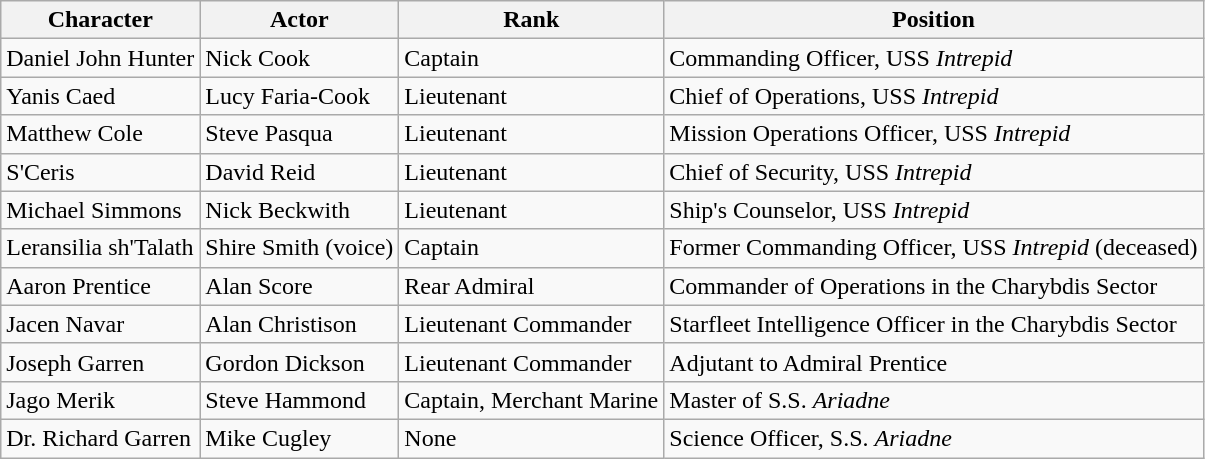<table class="wikitable">
<tr>
<th>Character</th>
<th>Actor</th>
<th>Rank</th>
<th>Position</th>
</tr>
<tr>
<td>Daniel John Hunter</td>
<td>Nick Cook</td>
<td>Captain</td>
<td>Commanding Officer, USS <em>Intrepid</em></td>
</tr>
<tr>
<td>Yanis Caed</td>
<td>Lucy Faria-Cook</td>
<td>Lieutenant</td>
<td>Chief of Operations, USS <em>Intrepid</em></td>
</tr>
<tr>
<td>Matthew Cole</td>
<td>Steve Pasqua</td>
<td>Lieutenant</td>
<td>Mission Operations Officer, USS <em>Intrepid</em></td>
</tr>
<tr>
<td>S'Ceris</td>
<td>David Reid</td>
<td>Lieutenant</td>
<td>Chief of Security, USS <em>Intrepid</em></td>
</tr>
<tr>
<td>Michael Simmons</td>
<td>Nick Beckwith</td>
<td>Lieutenant</td>
<td>Ship's Counselor, USS <em>Intrepid</em></td>
</tr>
<tr>
<td>Leransilia sh'Talath</td>
<td>Shire Smith (voice)</td>
<td>Captain</td>
<td>Former Commanding Officer, USS <em>Intrepid</em> (deceased)</td>
</tr>
<tr>
<td>Aaron Prentice</td>
<td>Alan Score</td>
<td>Rear Admiral</td>
<td>Commander of Operations in the Charybdis Sector</td>
</tr>
<tr>
<td>Jacen Navar</td>
<td>Alan Christison</td>
<td>Lieutenant Commander</td>
<td>Starfleet Intelligence Officer in the Charybdis Sector</td>
</tr>
<tr>
<td>Joseph Garren</td>
<td>Gordon Dickson</td>
<td>Lieutenant Commander</td>
<td>Adjutant to Admiral Prentice</td>
</tr>
<tr>
<td>Jago Merik</td>
<td>Steve Hammond</td>
<td>Captain, Merchant Marine</td>
<td>Master of S.S. <em>Ariadne</em></td>
</tr>
<tr>
<td>Dr. Richard Garren</td>
<td>Mike Cugley</td>
<td>None</td>
<td>Science Officer, S.S. <em>Ariadne</em></td>
</tr>
</table>
